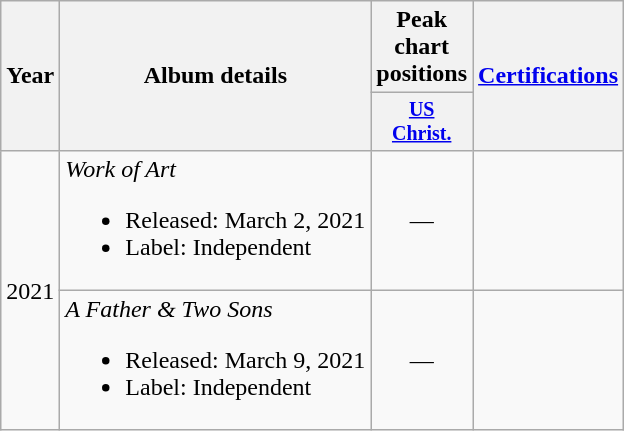<table class="wikitable" style="text-align:center;">
<tr>
<th rowspan="2">Year</th>
<th rowspan="2">Album details</th>
<th colspan="1">Peak chart positions</th>
<th rowspan="2"><a href='#'>Certifications</a></th>
</tr>
<tr style="font-size:smaller;">
<th style="width:40px;"><a href='#'>US<br>Christ.</a><br></th>
</tr>
<tr>
<td rowspan="2">2021</td>
<td style="text-align:left;"><em>Work of Art</em><br><ul><li>Released: March 2, 2021</li><li>Label: Independent</li></ul></td>
<td>—</td>
<td style="text-align:left;"></td>
</tr>
<tr>
<td style="text-align:left;"><em>A Father & Two Sons</em><br><ul><li>Released: March 9, 2021</li><li>Label: Independent</li></ul></td>
<td>—</td>
<td></td>
</tr>
</table>
